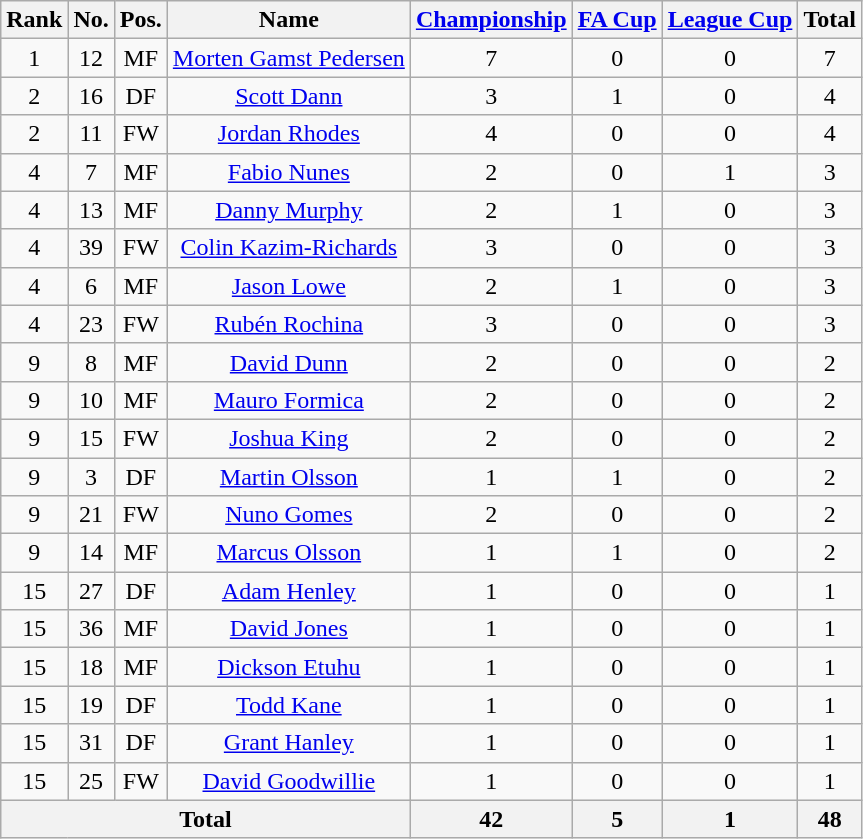<table class="wikitable" style="text-align: center;">
<tr>
<th>Rank</th>
<th>No.</th>
<th>Pos.</th>
<th>Name</th>
<th><a href='#'>Championship</a></th>
<th><a href='#'>FA Cup</a></th>
<th><a href='#'>League Cup</a></th>
<th>Total</th>
</tr>
<tr>
<td>1</td>
<td>12</td>
<td>MF</td>
<td> <a href='#'>Morten Gamst Pedersen</a></td>
<td>7</td>
<td>0</td>
<td>0</td>
<td>7</td>
</tr>
<tr>
<td>2</td>
<td>16</td>
<td>DF</td>
<td> <a href='#'>Scott Dann</a></td>
<td>3</td>
<td>1</td>
<td>0</td>
<td>4</td>
</tr>
<tr>
<td>2</td>
<td>11</td>
<td>FW</td>
<td> <a href='#'>Jordan Rhodes</a></td>
<td>4</td>
<td>0</td>
<td>0</td>
<td>4</td>
</tr>
<tr>
<td>4</td>
<td>7</td>
<td>MF</td>
<td> <a href='#'>Fabio Nunes</a></td>
<td>2</td>
<td>0</td>
<td>1</td>
<td>3</td>
</tr>
<tr>
<td>4</td>
<td>13</td>
<td>MF</td>
<td> <a href='#'>Danny Murphy</a></td>
<td>2</td>
<td>1</td>
<td>0</td>
<td>3</td>
</tr>
<tr>
<td>4</td>
<td>39</td>
<td>FW</td>
<td> <a href='#'>Colin Kazim-Richards</a></td>
<td>3</td>
<td>0</td>
<td>0</td>
<td>3</td>
</tr>
<tr>
<td>4</td>
<td>6</td>
<td>MF</td>
<td> <a href='#'>Jason Lowe</a></td>
<td>2</td>
<td>1</td>
<td>0</td>
<td>3</td>
</tr>
<tr>
<td>4</td>
<td>23</td>
<td>FW</td>
<td> <a href='#'>Rubén Rochina</a></td>
<td>3</td>
<td>0</td>
<td>0</td>
<td>3</td>
</tr>
<tr>
<td>9</td>
<td>8</td>
<td>MF</td>
<td> <a href='#'>David Dunn</a></td>
<td>2</td>
<td>0</td>
<td>0</td>
<td>2</td>
</tr>
<tr>
<td>9</td>
<td>10</td>
<td>MF</td>
<td> <a href='#'>Mauro Formica</a></td>
<td>2</td>
<td>0</td>
<td>0</td>
<td>2</td>
</tr>
<tr>
<td>9</td>
<td>15</td>
<td>FW</td>
<td> <a href='#'>Joshua King</a></td>
<td>2</td>
<td>0</td>
<td>0</td>
<td>2</td>
</tr>
<tr>
<td>9</td>
<td>3</td>
<td>DF</td>
<td> <a href='#'>Martin Olsson</a></td>
<td>1</td>
<td>1</td>
<td>0</td>
<td>2</td>
</tr>
<tr>
<td>9</td>
<td>21</td>
<td>FW</td>
<td> <a href='#'>Nuno Gomes</a></td>
<td>2</td>
<td>0</td>
<td>0</td>
<td>2</td>
</tr>
<tr>
<td>9</td>
<td>14</td>
<td>MF</td>
<td> <a href='#'>Marcus Olsson</a></td>
<td>1</td>
<td>1</td>
<td>0</td>
<td>2</td>
</tr>
<tr>
<td>15</td>
<td>27</td>
<td>DF</td>
<td> <a href='#'>Adam Henley</a></td>
<td>1</td>
<td>0</td>
<td>0</td>
<td>1</td>
</tr>
<tr>
<td>15</td>
<td>36</td>
<td>MF</td>
<td> <a href='#'>David Jones</a></td>
<td>1</td>
<td>0</td>
<td>0</td>
<td>1</td>
</tr>
<tr>
<td>15</td>
<td>18</td>
<td>MF</td>
<td> <a href='#'>Dickson Etuhu</a></td>
<td>1</td>
<td>0</td>
<td>0</td>
<td>1</td>
</tr>
<tr>
<td>15</td>
<td>19</td>
<td>DF</td>
<td> <a href='#'>Todd Kane</a></td>
<td>1</td>
<td>0</td>
<td>0</td>
<td>1</td>
</tr>
<tr>
<td>15</td>
<td>31</td>
<td>DF</td>
<td> <a href='#'>Grant Hanley</a></td>
<td>1</td>
<td>0</td>
<td>0</td>
<td>1</td>
</tr>
<tr>
<td>15</td>
<td>25</td>
<td>FW</td>
<td> <a href='#'>David Goodwillie</a></td>
<td>1</td>
<td>0</td>
<td>0</td>
<td>1</td>
</tr>
<tr>
<th colspan=4>Total</th>
<th>42</th>
<th>5</th>
<th>1</th>
<th>48</th>
</tr>
</table>
